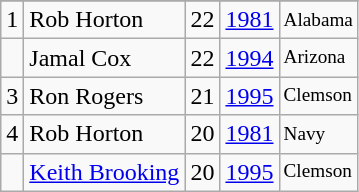<table class="wikitable">
<tr>
</tr>
<tr>
<td>1</td>
<td>Rob Horton</td>
<td>22</td>
<td><a href='#'>1981</a></td>
<td style="font-size:80%;">Alabama</td>
</tr>
<tr>
<td></td>
<td>Jamal Cox</td>
<td>22</td>
<td><a href='#'>1994</a></td>
<td style="font-size:80%;">Arizona</td>
</tr>
<tr>
<td>3</td>
<td>Ron Rogers</td>
<td>21</td>
<td><a href='#'>1995</a></td>
<td style="font-size:80%;">Clemson</td>
</tr>
<tr>
<td>4</td>
<td>Rob Horton</td>
<td>20</td>
<td><a href='#'>1981</a></td>
<td style="font-size:80%;">Navy</td>
</tr>
<tr>
<td></td>
<td><a href='#'>Keith Brooking</a></td>
<td>20</td>
<td><a href='#'>1995</a></td>
<td style="font-size:80%;">Clemson</td>
</tr>
</table>
